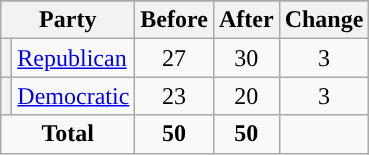<table class="wikitable" style="text-align:center;">
<tr>
</tr>
<tr>
<th colspan=2>Party</th>
<th>Before</th>
<th>After</th>
<th>Change</th>
</tr>
<tr>
<th style="background-color:"></th>
<td style="text-align:left;"><a href='#'>Republican</a></td>
<td>27</td>
<td>30</td>
<td> 3</td>
</tr>
<tr>
<th style="background-color:"></th>
<td style="text-align:left;"><a href='#'>Democratic</a></td>
<td>23</td>
<td>20</td>
<td> 3</td>
</tr>
<tr>
<td colspan=2><strong>Total</strong></td>
<td><strong>50</strong></td>
<td><strong>50</strong></td>
<td></td>
</tr>
</table>
